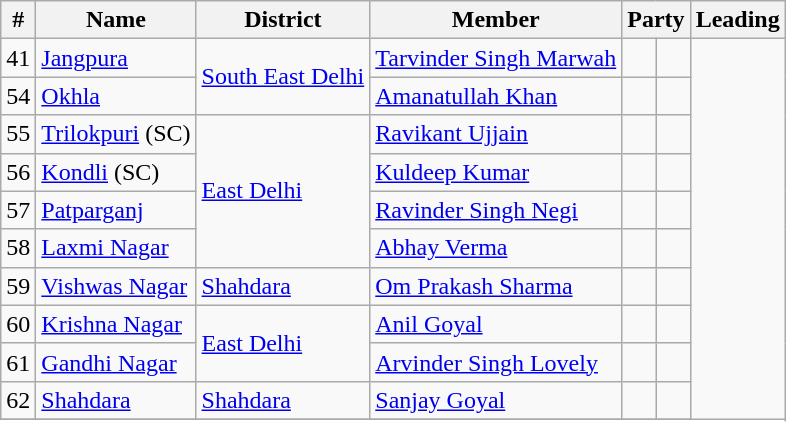<table class="wikitable">
<tr>
<th>#</th>
<th>Name</th>
<th>District</th>
<th>Member</th>
<th colspan="2">Party</th>
<th colspan="2">Leading<br></th>
</tr>
<tr>
<td>41</td>
<td><a href='#'>Jangpura</a></td>
<td rowspan="2"><a href='#'>South East Delhi</a></td>
<td><a href='#'>Tarvinder Singh Marwah</a></td>
<td></td>
<td></td>
</tr>
<tr>
<td>54</td>
<td><a href='#'>Okhla</a></td>
<td><a href='#'>Amanatullah Khan</a></td>
<td></td>
<td></td>
</tr>
<tr>
<td>55</td>
<td><a href='#'>Trilokpuri</a> (SC)</td>
<td rowspan="4"><a href='#'>East Delhi</a></td>
<td><a href='#'>Ravikant Ujjain</a></td>
<td></td>
<td></td>
</tr>
<tr>
<td>56</td>
<td><a href='#'>Kondli</a> (SC)</td>
<td><a href='#'>Kuldeep Kumar</a></td>
<td></td>
<td></td>
</tr>
<tr>
<td>57</td>
<td><a href='#'>Patparganj</a></td>
<td><a href='#'>Ravinder Singh Negi</a></td>
<td></td>
<td></td>
</tr>
<tr>
<td>58</td>
<td><a href='#'>Laxmi Nagar</a></td>
<td><a href='#'>Abhay Verma</a></td>
<td></td>
<td></td>
</tr>
<tr>
<td>59</td>
<td><a href='#'>Vishwas Nagar</a></td>
<td><a href='#'>Shahdara</a></td>
<td><a href='#'>Om Prakash Sharma</a></td>
<td></td>
<td></td>
</tr>
<tr>
<td>60</td>
<td><a href='#'>Krishna Nagar</a></td>
<td rowspan="2"><a href='#'>East Delhi</a></td>
<td><a href='#'>Anil Goyal</a></td>
<td></td>
<td></td>
</tr>
<tr>
<td>61</td>
<td><a href='#'>Gandhi Nagar</a></td>
<td><a href='#'>Arvinder Singh Lovely</a></td>
<td></td>
<td></td>
</tr>
<tr>
<td>62</td>
<td><a href='#'>Shahdara</a></td>
<td><a href='#'>Shahdara</a></td>
<td><a href='#'>Sanjay Goyal</a></td>
<td></td>
<td></td>
</tr>
<tr>
</tr>
</table>
